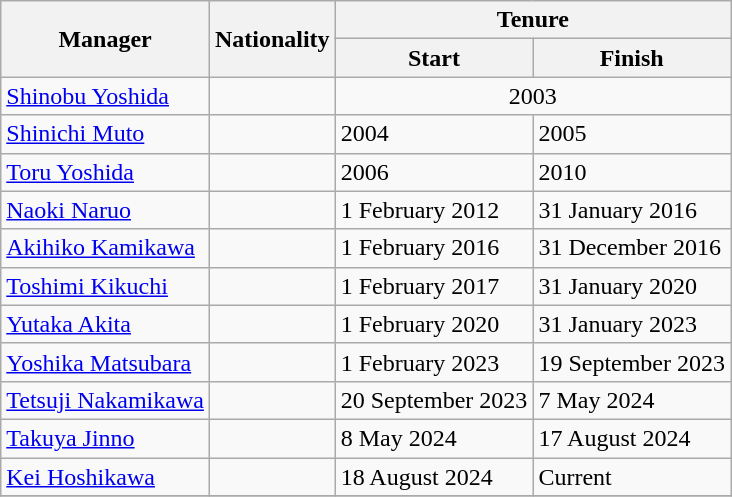<table class="wikitable">
<tr>
<th rowspan="2">Manager</th>
<th rowspan="2">Nationality</th>
<th colspan="2">Tenure </th>
</tr>
<tr>
<th>Start</th>
<th>Finish </th>
</tr>
<tr>
<td><a href='#'>Shinobu Yoshida</a></td>
<td></td>
<td colspan="2" align=center>2003<br></td>
</tr>
<tr>
<td><a href='#'>Shinichi Muto</a></td>
<td></td>
<td>2004</td>
<td>2005<br></td>
</tr>
<tr>
<td><a href='#'>Toru Yoshida</a></td>
<td></td>
<td>2006</td>
<td>2010<br></td>
</tr>
<tr>
<td><a href='#'>Naoki Naruo</a></td>
<td></td>
<td>1 February 2012</td>
<td>31 January 2016<br></td>
</tr>
<tr>
<td><a href='#'>Akihiko Kamikawa</a></td>
<td></td>
<td>1 February 2016</td>
<td>31 December 2016<br></td>
</tr>
<tr>
<td><a href='#'>Toshimi Kikuchi</a></td>
<td></td>
<td>1 February 2017</td>
<td>31 January 2020<br></td>
</tr>
<tr>
<td><a href='#'>Yutaka Akita</a></td>
<td></td>
<td>1 February 2020</td>
<td>31 January 2023<br></td>
</tr>
<tr>
<td><a href='#'>Yoshika Matsubara</a></td>
<td></td>
<td>1 February 2023</td>
<td>19 September 2023<br></td>
</tr>
<tr>
<td><a href='#'>Tetsuji Nakamikawa</a></td>
<td></td>
<td>20 September 2023</td>
<td>7 May 2024<br></td>
</tr>
<tr>
<td><a href='#'>Takuya Jinno</a></td>
<td></td>
<td>8 May 2024</td>
<td>17 August 2024<br></td>
</tr>
<tr>
<td><a href='#'>Kei Hoshikawa</a></td>
<td></td>
<td>18 August 2024</td>
<td>Current<br></td>
</tr>
<tr>
</tr>
</table>
